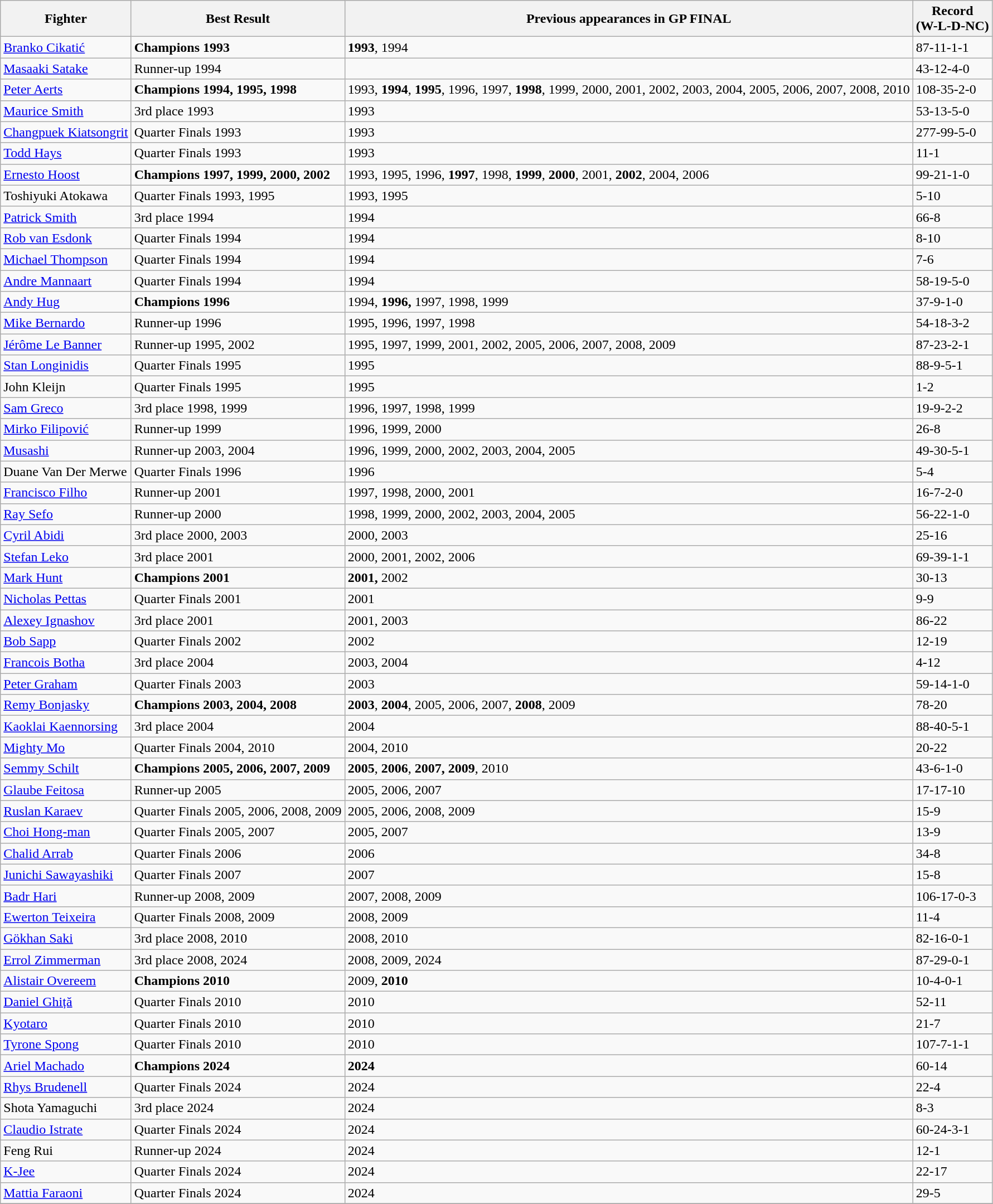<table class="wikitable sortable">
<tr>
<th>Fighter</th>
<th>Best Result</th>
<th class="unsortable">Previous appearances in GP FINAL</th>
<th class="unsortable">Record<br>(W-L-D-NC)</th>
</tr>
<tr>
<td> <a href='#'>Branko Cikatić</a></td>
<td data-sort-value=><strong>Champions 1993</strong></td>
<td><strong>1993</strong>, 1994</td>
<td>87-11-1-1</td>
</tr>
<tr>
<td> <a href='#'>Masaaki Satake</a></td>
<td data-sort-value=>Runner-up 1994</td>
<td></td>
<td>43-12-4-0</td>
</tr>
<tr>
<td> <a href='#'>Peter Aerts</a></td>
<td><strong>Champions 1994, 1995, 1998</strong></td>
<td>1993, <strong>1994</strong>, <strong>1995</strong>, 1996, 1997, <strong>1998</strong>, 1999, 2000, 2001, 2002, 2003, 2004, 2005, 2006, 2007, 2008, 2010</td>
<td>108-35-2-0</td>
</tr>
<tr>
<td> <a href='#'>Maurice Smith</a></td>
<td>3rd place 1993</td>
<td>1993</td>
<td>53-13-5-0</td>
</tr>
<tr>
<td> <a href='#'>Changpuek Kiatsongrit</a></td>
<td>Quarter Finals 1993</td>
<td>1993</td>
<td>277-99-5-0</td>
</tr>
<tr>
<td> <a href='#'>Todd Hays</a></td>
<td>Quarter Finals 1993</td>
<td>1993</td>
<td>11-1</td>
</tr>
<tr>
<td> <a href='#'>Ernesto Hoost</a></td>
<td><strong>Champions 1997, 1999, 2000, 2002</strong></td>
<td>1993, 1995, 1996, <strong>1997</strong>, 1998, <strong>1999</strong>, <strong>2000</strong>, 2001, <strong>2002</strong>, 2004, 2006</td>
<td>99-21-1-0</td>
</tr>
<tr>
<td> Toshiyuki Atokawa</td>
<td>Quarter Finals 1993, 1995</td>
<td>1993, 1995</td>
<td>5-10</td>
</tr>
<tr>
<td> <a href='#'>Patrick Smith</a></td>
<td>3rd place 1994</td>
<td>1994</td>
<td>66-8</td>
</tr>
<tr>
<td> <a href='#'>Rob van Esdonk</a></td>
<td>Quarter Finals 1994</td>
<td>1994</td>
<td>8-10</td>
</tr>
<tr>
<td> <a href='#'>Michael Thompson</a></td>
<td>Quarter Finals 1994</td>
<td>1994</td>
<td>7-6</td>
</tr>
<tr>
<td> <a href='#'>Andre Mannaart</a></td>
<td>Quarter Finals 1994</td>
<td>1994</td>
<td>58-19-5-0</td>
</tr>
<tr>
<td> <a href='#'>Andy Hug</a></td>
<td><strong>Champions 1996</strong></td>
<td>1994, <strong>1996,</strong> 1997, 1998, 1999</td>
<td>37-9-1-0</td>
</tr>
<tr>
<td> <a href='#'>Mike Bernardo</a></td>
<td>Runner-up 1996</td>
<td>1995, 1996, 1997, 1998</td>
<td>54-18-3-2</td>
</tr>
<tr>
<td> <a href='#'>Jérôme Le Banner</a></td>
<td>Runner-up 1995, 2002</td>
<td>1995, 1997, 1999, 2001, 2002, 2005, 2006, 2007, 2008, 2009</td>
<td>87-23-2-1</td>
</tr>
<tr>
<td> <a href='#'>Stan Longinidis</a></td>
<td>Quarter Finals 1995</td>
<td>1995</td>
<td>88-9-5-1</td>
</tr>
<tr>
<td> John Kleijn</td>
<td>Quarter Finals 1995</td>
<td>1995</td>
<td>1-2</td>
</tr>
<tr>
<td> <a href='#'>Sam Greco</a></td>
<td>3rd place 1998, 1999</td>
<td>1996, 1997, 1998, 1999</td>
<td>19-9-2-2</td>
</tr>
<tr>
<td> <a href='#'>Mirko Filipović</a></td>
<td>Runner-up 1999</td>
<td>1996, 1999, 2000</td>
<td>26-8</td>
</tr>
<tr>
<td> <a href='#'>Musashi</a></td>
<td data-sort-value="Zwayer, Felix">Runner-up 2003, 2004</td>
<td>1996, 1999, 2000, 2002, 2003, 2004, 2005</td>
<td>49-30-5-1</td>
</tr>
<tr>
<td> Duane Van Der Merwe</td>
<td>Quarter Finals 1996</td>
<td>1996</td>
<td>5-4</td>
</tr>
<tr>
<td> <a href='#'>Francisco Filho</a></td>
<td>Runner-up 2001</td>
<td>1997, 1998, 2000, 2001</td>
<td>16-7-2-0</td>
</tr>
<tr>
<td> <a href='#'>Ray Sefo</a></td>
<td>Runner-up 2000</td>
<td>1998, 1999, 2000, 2002, 2003, 2004, 2005</td>
<td>56-22-1-0</td>
</tr>
<tr>
<td> <a href='#'>Cyril Abidi</a></td>
<td>3rd place 2000, 2003</td>
<td>2000, 2003</td>
<td>25-16</td>
</tr>
<tr>
<td> <a href='#'>Stefan Leko</a></td>
<td>3rd place 2001</td>
<td>2000, 2001, 2002, 2006</td>
<td>69-39-1-1</td>
</tr>
<tr>
<td> <a href='#'>Mark Hunt</a></td>
<td><strong>Champions 2001</strong></td>
<td><strong>2001,</strong> 2002</td>
<td>30-13</td>
</tr>
<tr>
<td> <a href='#'>Nicholas Pettas</a></td>
<td>Quarter Finals 2001</td>
<td>2001</td>
<td>9-9</td>
</tr>
<tr>
<td> <a href='#'>Alexey Ignashov</a></td>
<td>3rd place 2001</td>
<td>2001, 2003</td>
<td>86-22</td>
</tr>
<tr>
<td> <a href='#'>Bob Sapp</a></td>
<td>Quarter Finals 2002</td>
<td>2002</td>
<td>12-19</td>
</tr>
<tr>
<td> <a href='#'>Francois Botha</a></td>
<td>3rd place 2004</td>
<td>2003, 2004</td>
<td>4-12</td>
</tr>
<tr>
<td> <a href='#'>Peter Graham</a></td>
<td>Quarter Finals 2003</td>
<td>2003</td>
<td>59-14-1-0</td>
</tr>
<tr>
<td> <a href='#'>Remy Bonjasky</a></td>
<td><strong>Champions 2003, 2004, 2008</strong></td>
<td><strong>2003</strong>, <strong>2004</strong>, 2005, 2006, 2007, <strong>2008</strong>, 2009</td>
<td>78-20</td>
</tr>
<tr>
<td> <a href='#'>Kaoklai Kaennorsing</a></td>
<td>3rd place 2004</td>
<td>2004</td>
<td>88-40-5-1</td>
</tr>
<tr>
<td> <a href='#'>Mighty Mo</a></td>
<td>Quarter Finals 2004, 2010</td>
<td>2004, 2010</td>
<td>20-22</td>
</tr>
<tr>
<td> <a href='#'>Semmy Schilt</a></td>
<td><strong>Champions 2005, 2006, 2007, 2009</strong></td>
<td><strong>2005</strong>, <strong>2006</strong>, <strong>2007,</strong> <strong>2009</strong>, 2010</td>
<td>43-6-1-0</td>
</tr>
<tr>
<td> <a href='#'>Glaube Feitosa</a></td>
<td>Runner-up 2005</td>
<td>2005, 2006, 2007</td>
<td>17-17-10</td>
</tr>
<tr>
<td> <a href='#'>Ruslan Karaev</a></td>
<td>Quarter Finals 2005, 2006, 2008, 2009</td>
<td>2005, 2006, 2008, 2009</td>
<td>15-9</td>
</tr>
<tr>
<td> <a href='#'>Choi Hong-man</a></td>
<td>Quarter Finals 2005, 2007</td>
<td>2005, 2007</td>
<td>13-9</td>
</tr>
<tr>
<td> <a href='#'>Chalid Arrab</a></td>
<td>Quarter Finals 2006</td>
<td>2006</td>
<td>34-8</td>
</tr>
<tr>
<td> <a href='#'>Junichi Sawayashiki</a></td>
<td>Quarter Finals 2007</td>
<td>2007</td>
<td>15-8</td>
</tr>
<tr>
<td> <a href='#'>Badr Hari</a></td>
<td>Runner-up 2008, 2009</td>
<td>2007, 2008, 2009</td>
<td>106-17-0-3</td>
</tr>
<tr>
<td> <a href='#'>Ewerton Teixeira</a></td>
<td>Quarter Finals 2008, 2009</td>
<td>2008, 2009</td>
<td>11-4</td>
</tr>
<tr>
<td> <a href='#'>Gökhan Saki</a></td>
<td>3rd place 2008, 2010</td>
<td>2008, 2010</td>
<td>82-16-0-1</td>
</tr>
<tr>
<td> <a href='#'>Errol Zimmerman</a></td>
<td>3rd place 2008, 2024</td>
<td>2008, 2009, 2024</td>
<td>87-29-0-1</td>
</tr>
<tr>
<td> <a href='#'>Alistair Overeem</a></td>
<td><strong>Champions 2010</strong></td>
<td>2009, <strong>2010</strong></td>
<td>10-4-0-1</td>
</tr>
<tr>
<td> <a href='#'>Daniel Ghiță</a></td>
<td>Quarter Finals 2010</td>
<td>2010</td>
<td>52-11</td>
</tr>
<tr>
<td> <a href='#'>Kyotaro</a></td>
<td>Quarter Finals 2010</td>
<td>2010</td>
<td>21-7</td>
</tr>
<tr>
<td> <a href='#'>Tyrone Spong</a></td>
<td>Quarter Finals 2010</td>
<td>2010</td>
<td>107-7-1-1</td>
</tr>
<tr>
<td> <a href='#'>Ariel Machado</a></td>
<td><strong>Champions 2024</strong></td>
<td><strong>2024</strong></td>
<td>60-14</td>
</tr>
<tr>
<td> <a href='#'>Rhys Brudenell</a></td>
<td>Quarter Finals 2024</td>
<td>2024</td>
<td>22-4</td>
</tr>
<tr>
<td> Shota Yamaguchi</td>
<td>3rd place 2024</td>
<td>2024</td>
<td>8-3</td>
</tr>
<tr>
<td> <a href='#'>Claudio Istrate</a></td>
<td>Quarter Finals 2024</td>
<td>2024</td>
<td>60-24-3-1</td>
</tr>
<tr>
<td> Feng Rui</td>
<td>Runner-up 2024</td>
<td>2024</td>
<td>12-1</td>
</tr>
<tr>
<td> <a href='#'>K-Jee</a></td>
<td>Quarter Finals 2024</td>
<td>2024</td>
<td>22-17</td>
</tr>
<tr>
<td> <a href='#'>Mattia Faraoni</a></td>
<td>Quarter Finals 2024</td>
<td>2024</td>
<td>29-5</td>
</tr>
<tr>
</tr>
</table>
